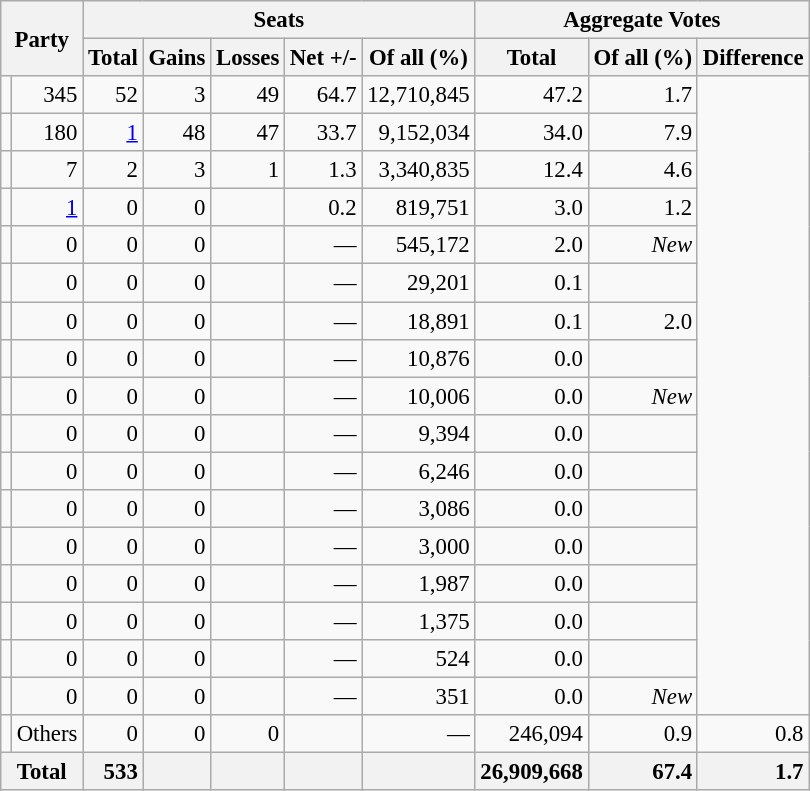<table class="wikitable sortable" style="text-align:right; font-size:95%;">
<tr>
<th colspan="2" rowspan="2">Party</th>
<th colspan="5">Seats</th>
<th colspan="3">Aggregate Votes</th>
</tr>
<tr>
<th>Total</th>
<th>Gains</th>
<th>Losses</th>
<th>Net +/-</th>
<th>Of all (%)</th>
<th>Total</th>
<th>Of all (%)</th>
<th>Difference</th>
</tr>
<tr>
<td></td>
<td>345</td>
<td>52</td>
<td>3</td>
<td>49</td>
<td>64.7</td>
<td>12,710,845</td>
<td>47.2</td>
<td>1.7</td>
</tr>
<tr>
<td></td>
<td>180</td>
<td><a href='#'>1</a></td>
<td>48</td>
<td>47</td>
<td>33.7</td>
<td>9,152,034</td>
<td>34.0</td>
<td>7.9</td>
</tr>
<tr>
<td></td>
<td>7</td>
<td>2</td>
<td>3</td>
<td>1</td>
<td>1.3</td>
<td>3,340,835</td>
<td>12.4</td>
<td>4.6</td>
</tr>
<tr>
<td></td>
<td><a href='#'>1</a></td>
<td>0</td>
<td>0</td>
<td></td>
<td>0.2</td>
<td>819,751</td>
<td>3.0</td>
<td>1.2</td>
</tr>
<tr>
<td></td>
<td>0</td>
<td>0</td>
<td>0</td>
<td></td>
<td>—</td>
<td>545,172</td>
<td>2.0</td>
<td><em>New</em></td>
</tr>
<tr>
<td></td>
<td>0</td>
<td>0</td>
<td>0</td>
<td></td>
<td>—</td>
<td>29,201</td>
<td>0.1</td>
<td></td>
</tr>
<tr>
<td></td>
<td>0</td>
<td>0</td>
<td>0</td>
<td></td>
<td>—</td>
<td>18,891</td>
<td>0.1</td>
<td>2.0</td>
</tr>
<tr>
<td></td>
<td>0</td>
<td>0</td>
<td>0</td>
<td></td>
<td>—</td>
<td>10,876</td>
<td>0.0</td>
<td></td>
</tr>
<tr>
<td></td>
<td>0</td>
<td>0</td>
<td>0</td>
<td></td>
<td>—</td>
<td>10,006</td>
<td>0.0</td>
<td><em>New</em></td>
</tr>
<tr>
<td></td>
<td>0</td>
<td>0</td>
<td>0</td>
<td></td>
<td>—</td>
<td>9,394</td>
<td>0.0</td>
<td></td>
</tr>
<tr>
<td></td>
<td>0</td>
<td>0</td>
<td>0</td>
<td></td>
<td>—</td>
<td>6,246</td>
<td>0.0</td>
<td></td>
</tr>
<tr>
<td></td>
<td>0</td>
<td>0</td>
<td>0</td>
<td></td>
<td>—</td>
<td>3,086</td>
<td>0.0</td>
<td></td>
</tr>
<tr>
<td></td>
<td>0</td>
<td>0</td>
<td>0</td>
<td></td>
<td>—</td>
<td>3,000</td>
<td>0.0</td>
<td></td>
</tr>
<tr>
<td></td>
<td>0</td>
<td>0</td>
<td>0</td>
<td></td>
<td>—</td>
<td>1,987</td>
<td>0.0</td>
<td></td>
</tr>
<tr>
<td></td>
<td>0</td>
<td>0</td>
<td>0</td>
<td></td>
<td>—</td>
<td>1,375</td>
<td>0.0</td>
<td></td>
</tr>
<tr>
<td></td>
<td>0</td>
<td>0</td>
<td>0</td>
<td></td>
<td>—</td>
<td>524</td>
<td>0.0</td>
<td></td>
</tr>
<tr>
<td></td>
<td>0</td>
<td>0</td>
<td>0</td>
<td></td>
<td>—</td>
<td>351</td>
<td>0.0</td>
<td><em>New</em></td>
</tr>
<tr>
<td></td>
<td align=left>Others</td>
<td>0</td>
<td>0</td>
<td>0</td>
<td></td>
<td>—</td>
<td>246,094</td>
<td>0.9</td>
<td>0.8</td>
</tr>
<tr class="sortbottom">
<th colspan="2" style="background:#f2f2f2"><strong>Total</strong></th>
<td style="background:#f2f2f2;"><strong>533</strong></td>
<td style="background:#f2f2f2;"></td>
<td style="background:#f2f2f2;"></td>
<td style="background:#f2f2f2;"></td>
<td style="background:#f2f2f2;"></td>
<td style="background:#f2f2f2;"><strong>26,909,668</strong></td>
<td style="background:#f2f2f2;"><strong>67.4</strong></td>
<td style="background:#f2f2f2;"><strong>1.7</strong></td>
</tr>
</table>
